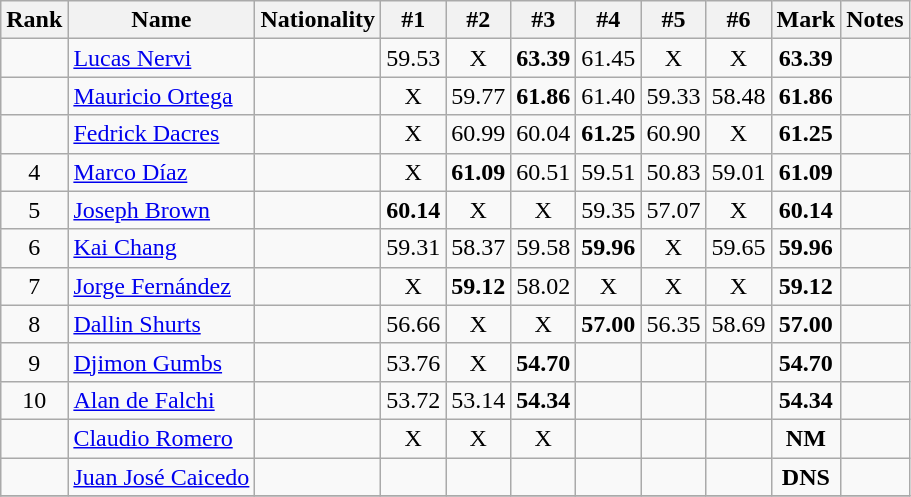<table class="wikitable sortable" style="text-align:center">
<tr>
<th>Rank</th>
<th>Name</th>
<th>Nationality</th>
<th>#1</th>
<th>#2</th>
<th>#3</th>
<th>#4</th>
<th>#5</th>
<th>#6</th>
<th>Mark</th>
<th>Notes</th>
</tr>
<tr>
<td></td>
<td align=left><a href='#'>Lucas Nervi</a></td>
<td align=left></td>
<td>59.53</td>
<td>X</td>
<td><strong>63.39</strong></td>
<td>61.45</td>
<td>X</td>
<td>X</td>
<td><strong>63.39</strong></td>
<td><strong></strong></td>
</tr>
<tr>
<td></td>
<td align=left><a href='#'>Mauricio Ortega</a></td>
<td align=left></td>
<td>X</td>
<td>59.77</td>
<td><strong>61.86</strong></td>
<td>61.40</td>
<td>59.33</td>
<td>58.48</td>
<td><strong>61.86</strong></td>
<td></td>
</tr>
<tr>
<td></td>
<td align=left><a href='#'>Fedrick Dacres</a></td>
<td align=left></td>
<td>X</td>
<td>60.99</td>
<td>60.04</td>
<td><strong>61.25</strong></td>
<td>60.90</td>
<td>X</td>
<td><strong>61.25</strong></td>
<td></td>
</tr>
<tr>
<td>4</td>
<td align=left><a href='#'>Marco Díaz</a></td>
<td align=left></td>
<td>X</td>
<td><strong>61.09</strong></td>
<td>60.51</td>
<td>59.51</td>
<td>50.83</td>
<td>59.01</td>
<td><strong>61.09</strong></td>
<td></td>
</tr>
<tr>
<td>5</td>
<td align=left><a href='#'>Joseph Brown</a></td>
<td align=left></td>
<td><strong>60.14</strong></td>
<td>X</td>
<td>X</td>
<td>59.35</td>
<td>57.07</td>
<td>X</td>
<td><strong>60.14</strong></td>
<td></td>
</tr>
<tr>
<td>6</td>
<td align=left><a href='#'>Kai Chang</a></td>
<td align=left></td>
<td>59.31</td>
<td>58.37</td>
<td>59.58</td>
<td><strong>59.96</strong></td>
<td>X</td>
<td>59.65</td>
<td><strong>59.96</strong></td>
<td></td>
</tr>
<tr>
<td>7</td>
<td align=left><a href='#'>Jorge Fernández</a></td>
<td align=left></td>
<td>X</td>
<td><strong>59.12</strong></td>
<td>58.02</td>
<td>X</td>
<td>X</td>
<td>X</td>
<td><strong>59.12</strong></td>
<td></td>
</tr>
<tr>
<td>8</td>
<td align=left><a href='#'>Dallin Shurts</a></td>
<td align=left></td>
<td>56.66</td>
<td>X</td>
<td>X</td>
<td><strong>57.00</strong></td>
<td>56.35</td>
<td>58.69</td>
<td><strong>57.00</strong></td>
<td></td>
</tr>
<tr>
<td>9</td>
<td align=left><a href='#'>Djimon Gumbs</a></td>
<td align=left></td>
<td>53.76</td>
<td>X</td>
<td><strong>54.70</strong></td>
<td></td>
<td></td>
<td></td>
<td><strong>54.70</strong></td>
<td></td>
</tr>
<tr>
<td>10</td>
<td align=left><a href='#'>Alan de Falchi</a></td>
<td align=left></td>
<td>53.72</td>
<td>53.14</td>
<td><strong>54.34</strong></td>
<td></td>
<td></td>
<td></td>
<td><strong>54.34</strong></td>
<td></td>
</tr>
<tr>
<td></td>
<td align=left><a href='#'>Claudio Romero</a></td>
<td align=left></td>
<td>X</td>
<td>X</td>
<td>X</td>
<td></td>
<td></td>
<td></td>
<td><strong>NM</strong></td>
<td></td>
</tr>
<tr>
<td></td>
<td align=left><a href='#'>Juan José Caicedo</a></td>
<td align=left></td>
<td></td>
<td></td>
<td></td>
<td></td>
<td></td>
<td></td>
<td><strong>DNS</strong></td>
<td></td>
</tr>
<tr>
</tr>
</table>
